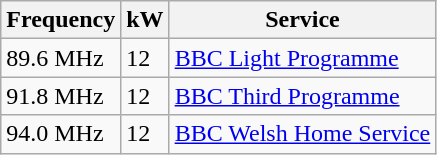<table class="wikitable sortable">
<tr>
<th>Frequency</th>
<th>kW</th>
<th>Service</th>
</tr>
<tr>
<td>89.6 MHz</td>
<td>12</td>
<td><a href='#'>BBC Light Programme</a></td>
</tr>
<tr>
<td>91.8 MHz</td>
<td>12</td>
<td><a href='#'>BBC Third Programme</a></td>
</tr>
<tr>
<td>94.0 MHz</td>
<td>12</td>
<td><a href='#'>BBC Welsh Home Service</a></td>
</tr>
</table>
